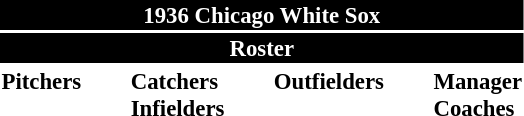<table class="toccolours" style="font-size: 95%;">
<tr>
<th colspan="10" style="background-color: black; color: white; text-align: center;">1936 Chicago White Sox</th>
</tr>
<tr>
<td colspan="10" style="background-color: black; color: white; text-align: center;"><strong>Roster</strong></td>
</tr>
<tr>
<td valign="top"><strong>Pitchers</strong><br>











</td>
<td width="25"></td>
<td valign="top"><strong>Catchers</strong><br>


<strong>Infielders</strong>






</td>
<td width="25"></td>
<td valign="top"><strong>Outfielders</strong><br>





</td>
<td width="25"></td>
<td valign="top"><strong>Manager</strong><br>
<strong>Coaches</strong>


</td>
</tr>
</table>
